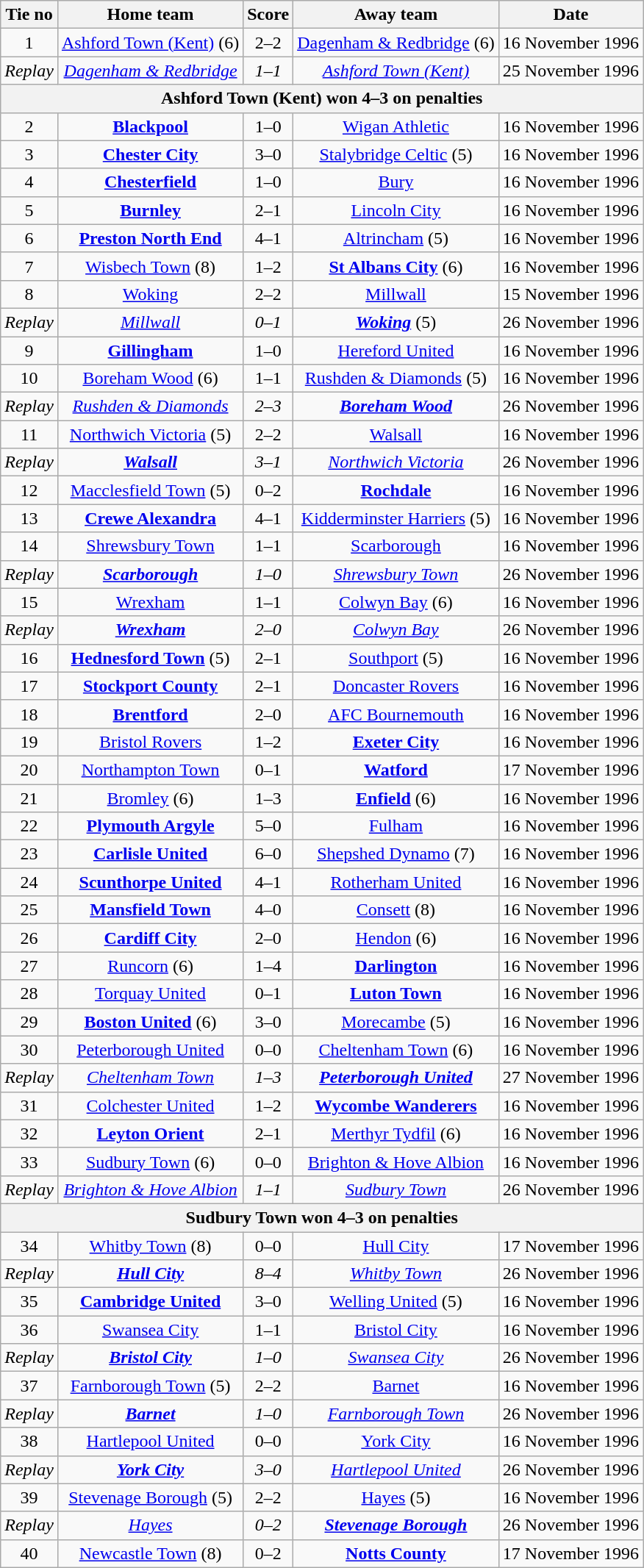<table class="wikitable" style="text-align: center">
<tr>
<th>Tie no</th>
<th>Home team</th>
<th>Score</th>
<th>Away team</th>
<th>Date</th>
</tr>
<tr>
<td>1</td>
<td><a href='#'>Ashford Town (Kent)</a> (6)</td>
<td>2–2</td>
<td><a href='#'>Dagenham & Redbridge</a> (6)</td>
<td>16 November 1996</td>
</tr>
<tr>
<td><em>Replay</em></td>
<td><em><a href='#'>Dagenham & Redbridge</a></em></td>
<td><em>1–1</em></td>
<td><em><a href='#'>Ashford Town (Kent)</a></em></td>
<td>25 November 1996</td>
</tr>
<tr>
<th colspan=5>Ashford Town (Kent) won 4–3 on penalties</th>
</tr>
<tr>
<td>2</td>
<td><strong><a href='#'>Blackpool</a></strong></td>
<td>1–0</td>
<td><a href='#'>Wigan Athletic</a></td>
<td>16 November 1996</td>
</tr>
<tr>
<td>3</td>
<td><strong><a href='#'>Chester City</a></strong></td>
<td>3–0</td>
<td><a href='#'>Stalybridge Celtic</a> (5)</td>
<td>16 November 1996</td>
</tr>
<tr>
<td>4</td>
<td><strong><a href='#'>Chesterfield</a></strong></td>
<td>1–0</td>
<td><a href='#'>Bury</a></td>
<td>16 November 1996</td>
</tr>
<tr>
<td>5</td>
<td><strong><a href='#'>Burnley</a></strong></td>
<td>2–1</td>
<td><a href='#'>Lincoln City</a></td>
<td>16 November 1996</td>
</tr>
<tr>
<td>6</td>
<td><strong><a href='#'>Preston North End</a></strong></td>
<td>4–1</td>
<td><a href='#'>Altrincham</a> (5)</td>
<td>16 November 1996</td>
</tr>
<tr>
<td>7</td>
<td><a href='#'>Wisbech Town</a> (8)</td>
<td>1–2</td>
<td><strong><a href='#'>St Albans City</a></strong> (6)</td>
<td>16 November 1996</td>
</tr>
<tr>
<td>8</td>
<td><a href='#'>Woking</a></td>
<td>2–2</td>
<td><a href='#'>Millwall</a></td>
<td>15 November 1996</td>
</tr>
<tr>
<td><em>Replay</em></td>
<td><em><a href='#'>Millwall</a></em></td>
<td><em>0–1</em></td>
<td><strong><em><a href='#'>Woking</a></em></strong> (5)</td>
<td>26 November 1996</td>
</tr>
<tr>
<td>9</td>
<td><strong><a href='#'>Gillingham</a></strong></td>
<td>1–0</td>
<td><a href='#'>Hereford United</a></td>
<td>16 November 1996</td>
</tr>
<tr>
<td>10</td>
<td><a href='#'>Boreham Wood</a> (6)</td>
<td>1–1</td>
<td><a href='#'>Rushden & Diamonds</a> (5)</td>
<td>16 November 1996</td>
</tr>
<tr>
<td><em>Replay</em></td>
<td><em><a href='#'>Rushden & Diamonds</a></em></td>
<td><em>2–3</em></td>
<td><strong><em><a href='#'>Boreham Wood</a></em></strong></td>
<td>26 November 1996</td>
</tr>
<tr>
<td>11</td>
<td><a href='#'>Northwich Victoria</a> (5)</td>
<td>2–2</td>
<td><a href='#'>Walsall</a></td>
<td>16 November 1996</td>
</tr>
<tr>
<td><em>Replay</em></td>
<td><strong><em><a href='#'>Walsall</a></em></strong></td>
<td><em>3–1</em></td>
<td><em><a href='#'>Northwich Victoria</a></em></td>
<td>26 November 1996</td>
</tr>
<tr>
<td>12</td>
<td><a href='#'>Macclesfield Town</a> (5)</td>
<td>0–2</td>
<td><strong><a href='#'>Rochdale</a></strong></td>
<td>16 November 1996</td>
</tr>
<tr>
<td>13</td>
<td><strong><a href='#'>Crewe Alexandra</a></strong></td>
<td>4–1</td>
<td><a href='#'>Kidderminster Harriers</a> (5)</td>
<td>16 November 1996</td>
</tr>
<tr>
<td>14</td>
<td><a href='#'>Shrewsbury Town</a></td>
<td>1–1</td>
<td><a href='#'>Scarborough</a></td>
<td>16 November 1996</td>
</tr>
<tr>
<td><em>Replay</em></td>
<td><strong><em><a href='#'>Scarborough</a></em></strong></td>
<td><em>1–0</em></td>
<td><em><a href='#'>Shrewsbury Town</a></em></td>
<td>26 November 1996</td>
</tr>
<tr>
<td>15</td>
<td><a href='#'>Wrexham</a></td>
<td>1–1</td>
<td><a href='#'>Colwyn Bay</a> (6)</td>
<td>16 November 1996</td>
</tr>
<tr>
<td><em>Replay</em></td>
<td><strong><em><a href='#'>Wrexham</a></em></strong></td>
<td><em>2–0</em></td>
<td><em><a href='#'>Colwyn Bay</a></em></td>
<td>26 November 1996</td>
</tr>
<tr>
<td>16</td>
<td><strong><a href='#'>Hednesford Town</a></strong> (5)</td>
<td>2–1</td>
<td><a href='#'>Southport</a> (5)</td>
<td>16 November 1996</td>
</tr>
<tr>
<td>17</td>
<td><strong><a href='#'>Stockport County</a></strong></td>
<td>2–1</td>
<td><a href='#'>Doncaster Rovers</a></td>
<td>16 November 1996</td>
</tr>
<tr>
<td>18</td>
<td><strong><a href='#'>Brentford</a></strong></td>
<td>2–0</td>
<td><a href='#'>AFC Bournemouth</a></td>
<td>16 November 1996</td>
</tr>
<tr>
<td>19</td>
<td><a href='#'>Bristol Rovers</a></td>
<td>1–2</td>
<td><strong><a href='#'>Exeter City</a></strong></td>
<td>16 November 1996</td>
</tr>
<tr>
<td>20</td>
<td><a href='#'>Northampton Town</a></td>
<td>0–1</td>
<td><strong><a href='#'>Watford</a></strong></td>
<td>17 November 1996</td>
</tr>
<tr>
<td>21</td>
<td><a href='#'>Bromley</a> (6)</td>
<td>1–3</td>
<td><strong><a href='#'>Enfield</a></strong> (6)</td>
<td>16 November 1996</td>
</tr>
<tr>
<td>22</td>
<td><strong><a href='#'>Plymouth Argyle</a></strong></td>
<td>5–0</td>
<td><a href='#'>Fulham</a></td>
<td>16 November 1996</td>
</tr>
<tr>
<td>23</td>
<td><strong><a href='#'>Carlisle United</a></strong></td>
<td>6–0</td>
<td><a href='#'>Shepshed Dynamo</a> (7)</td>
<td>16 November 1996</td>
</tr>
<tr>
<td>24</td>
<td><strong><a href='#'>Scunthorpe United</a></strong></td>
<td>4–1</td>
<td><a href='#'>Rotherham United</a></td>
<td>16 November 1996</td>
</tr>
<tr>
<td>25</td>
<td><strong><a href='#'>Mansfield Town</a></strong></td>
<td>4–0</td>
<td><a href='#'>Consett</a> (8)</td>
<td>16 November 1996</td>
</tr>
<tr>
<td>26</td>
<td><strong><a href='#'>Cardiff City</a></strong></td>
<td>2–0</td>
<td><a href='#'>Hendon</a> (6)</td>
<td>16 November 1996</td>
</tr>
<tr>
<td>27</td>
<td><a href='#'>Runcorn</a> (6)</td>
<td>1–4</td>
<td><strong><a href='#'>Darlington</a></strong></td>
<td>16 November 1996</td>
</tr>
<tr>
<td>28</td>
<td><a href='#'>Torquay United</a></td>
<td>0–1</td>
<td><strong><a href='#'>Luton Town</a></strong></td>
<td>16 November 1996</td>
</tr>
<tr>
<td>29</td>
<td><strong><a href='#'>Boston United</a></strong> (6)</td>
<td>3–0</td>
<td><a href='#'>Morecambe</a> (5)</td>
<td>16 November 1996</td>
</tr>
<tr>
<td>30</td>
<td><a href='#'>Peterborough United</a></td>
<td>0–0</td>
<td><a href='#'>Cheltenham Town</a> (6)</td>
<td>16 November 1996</td>
</tr>
<tr>
<td><em>Replay</em></td>
<td><em><a href='#'>Cheltenham Town</a></em></td>
<td><em>1–3</em></td>
<td><strong><em><a href='#'>Peterborough United</a></em></strong></td>
<td>27 November 1996</td>
</tr>
<tr>
<td>31</td>
<td><a href='#'>Colchester United</a></td>
<td>1–2</td>
<td><strong><a href='#'>Wycombe Wanderers</a></strong></td>
<td>16 November 1996</td>
</tr>
<tr>
<td>32</td>
<td><strong><a href='#'>Leyton Orient</a></strong></td>
<td>2–1</td>
<td><a href='#'>Merthyr Tydfil</a> (6)</td>
<td>16 November 1996</td>
</tr>
<tr>
<td>33</td>
<td><a href='#'>Sudbury Town</a> (6)</td>
<td>0–0</td>
<td><a href='#'>Brighton & Hove Albion</a></td>
<td>16 November 1996</td>
</tr>
<tr>
<td><em>Replay</em></td>
<td><em><a href='#'>Brighton & Hove Albion</a></em></td>
<td><em>1–1</em></td>
<td><em><a href='#'>Sudbury Town</a></em></td>
<td>26 November 1996</td>
</tr>
<tr>
<th colspan=5>Sudbury Town won 4–3 on penalties</th>
</tr>
<tr>
<td>34</td>
<td><a href='#'>Whitby Town</a> (8)</td>
<td>0–0</td>
<td><a href='#'>Hull City</a></td>
<td>17 November 1996</td>
</tr>
<tr>
<td><em>Replay</em></td>
<td><strong><em><a href='#'>Hull City</a></em></strong></td>
<td><em>8–4</em></td>
<td><em><a href='#'>Whitby Town</a></em></td>
<td>26 November 1996</td>
</tr>
<tr>
<td>35</td>
<td><strong><a href='#'>Cambridge United</a></strong></td>
<td>3–0</td>
<td><a href='#'>Welling United</a> (5)</td>
<td>16 November 1996</td>
</tr>
<tr>
<td>36</td>
<td><a href='#'>Swansea City</a></td>
<td>1–1</td>
<td><a href='#'>Bristol City</a></td>
<td>16 November 1996</td>
</tr>
<tr>
<td><em>Replay</em></td>
<td><strong><em><a href='#'>Bristol City</a></em></strong></td>
<td><em>1–0</em></td>
<td><em><a href='#'>Swansea City</a></em></td>
<td>26 November 1996</td>
</tr>
<tr>
<td>37</td>
<td><a href='#'>Farnborough Town</a> (5)</td>
<td>2–2</td>
<td><a href='#'>Barnet</a></td>
<td>16 November 1996</td>
</tr>
<tr>
<td><em>Replay</em></td>
<td><strong><em><a href='#'>Barnet</a></em></strong></td>
<td><em>1–0</em></td>
<td><em><a href='#'>Farnborough Town</a></em></td>
<td>26 November 1996</td>
</tr>
<tr>
<td>38</td>
<td><a href='#'>Hartlepool United</a></td>
<td>0–0</td>
<td><a href='#'>York City</a></td>
<td>16 November 1996</td>
</tr>
<tr>
<td><em>Replay</em></td>
<td><strong><em><a href='#'>York City</a></em></strong></td>
<td><em>3–0</em></td>
<td><em><a href='#'>Hartlepool United</a></em></td>
<td>26 November 1996</td>
</tr>
<tr>
<td>39</td>
<td><a href='#'>Stevenage Borough</a> (5)</td>
<td>2–2</td>
<td><a href='#'>Hayes</a> (5)</td>
<td>16 November 1996</td>
</tr>
<tr>
<td><em>Replay</em></td>
<td><em><a href='#'>Hayes</a></em></td>
<td><em>0–2</em></td>
<td><strong><em><a href='#'>Stevenage Borough</a></em></strong></td>
<td>26 November 1996</td>
</tr>
<tr>
<td>40</td>
<td><a href='#'>Newcastle Town</a> (8)</td>
<td>0–2</td>
<td><strong><a href='#'>Notts County</a></strong></td>
<td>17 November 1996</td>
</tr>
</table>
